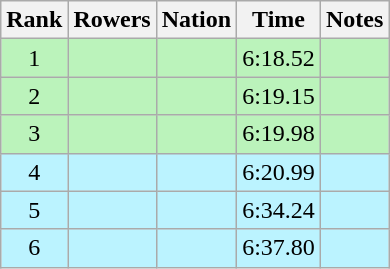<table class="wikitable sortable" style="text-align:center">
<tr>
<th>Rank</th>
<th>Rowers</th>
<th>Nation</th>
<th>Time</th>
<th>Notes</th>
</tr>
<tr bgcolor=bbf3bb>
<td>1</td>
<td align=left data-sort-value="Jonke, Arnold"></td>
<td align=left></td>
<td>6:18.52</td>
<td></td>
</tr>
<tr bgcolor=bbf3bb>
<td>2</td>
<td align=left data-sort-value="Rienks, Nico"></td>
<td align=left></td>
<td>6:19.15</td>
<td></td>
</tr>
<tr bgcolor=bbf3bb>
<td>3</td>
<td align=left data-sort-value="Krzepiński, Andrzej"></td>
<td align=left></td>
<td>6:19.98</td>
<td></td>
</tr>
<tr bgcolor=bbf3ff>
<td>4</td>
<td align=left data-sort-value="Dickison, Don"></td>
<td align=left></td>
<td>6:20.99</td>
<td></td>
</tr>
<tr bgcolor=bbf3ff>
<td>5</td>
<td align=left data-sort-value="Shaposhnykov, Leonid"></td>
<td align=left></td>
<td>6:34.24</td>
<td></td>
</tr>
<tr bgcolor=bbf3ff>
<td>6</td>
<td align=left data-sort-value="Gonin, René"></td>
<td align=left></td>
<td>6:37.80</td>
<td></td>
</tr>
</table>
